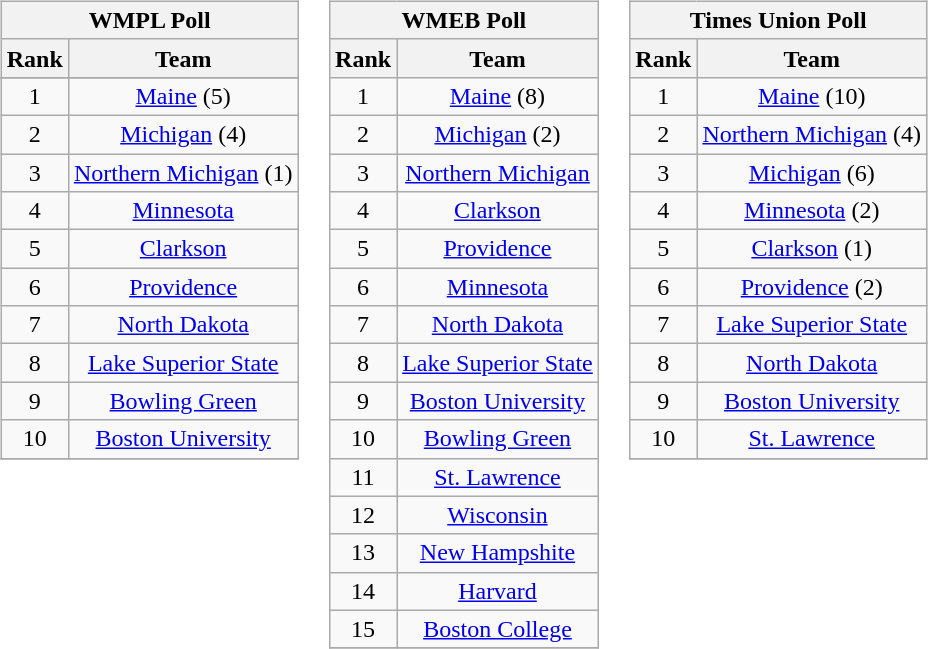<table>
<tr style="vertical-align:top;">
<td><br><table class="wikitable" style="text-align:center;">
<tr>
<th colspan=2><strong>WMPL Poll</strong></th>
</tr>
<tr>
<th>Rank</th>
<th>Team</th>
</tr>
<tr>
</tr>
<tr>
<td>1</td>
<td><a href='#'>Maine</a> (5)</td>
</tr>
<tr>
<td>2</td>
<td><a href='#'>Michigan</a> (4)</td>
</tr>
<tr>
<td>3</td>
<td><a href='#'>Northern Michigan</a> (1)</td>
</tr>
<tr>
<td>4</td>
<td><a href='#'>Minnesota</a></td>
</tr>
<tr>
<td>5</td>
<td><a href='#'>Clarkson</a></td>
</tr>
<tr>
<td>6</td>
<td><a href='#'>Providence</a></td>
</tr>
<tr>
<td>7</td>
<td><a href='#'>North Dakota</a></td>
</tr>
<tr>
<td>8</td>
<td><a href='#'>Lake Superior State</a></td>
</tr>
<tr>
<td>9</td>
<td><a href='#'>Bowling Green</a></td>
</tr>
<tr>
<td>10</td>
<td><a href='#'>Boston University</a></td>
</tr>
<tr>
</tr>
</table>
</td>
<td><br><table class="wikitable" style="text-align:center;">
<tr>
<th colspan=2><strong>WMEB Poll</strong></th>
</tr>
<tr>
<th>Rank</th>
<th>Team</th>
</tr>
<tr>
<td>1</td>
<td><a href='#'>Maine</a> (8)</td>
</tr>
<tr>
<td>2</td>
<td><a href='#'>Michigan</a> (2)</td>
</tr>
<tr>
<td>3</td>
<td><a href='#'>Northern Michigan</a></td>
</tr>
<tr>
<td>4</td>
<td><a href='#'>Clarkson</a></td>
</tr>
<tr>
<td>5</td>
<td><a href='#'>Providence</a></td>
</tr>
<tr>
<td>6</td>
<td><a href='#'>Minnesota</a></td>
</tr>
<tr>
<td>7</td>
<td><a href='#'>North Dakota</a></td>
</tr>
<tr>
<td>8</td>
<td><a href='#'>Lake Superior State</a></td>
</tr>
<tr>
<td>9</td>
<td><a href='#'>Boston University</a></td>
</tr>
<tr>
<td>10</td>
<td><a href='#'>Bowling Green</a></td>
</tr>
<tr>
<td>11</td>
<td><a href='#'>St. Lawrence</a></td>
</tr>
<tr>
<td>12</td>
<td><a href='#'>Wisconsin</a></td>
</tr>
<tr>
<td>13</td>
<td><a href='#'>New Hampshite</a></td>
</tr>
<tr>
<td>14</td>
<td><a href='#'>Harvard</a></td>
</tr>
<tr>
<td>15</td>
<td><a href='#'>Boston College</a></td>
</tr>
<tr>
</tr>
</table>
</td>
<td><br><table class="wikitable" style="text-align:center;">
<tr>
<th colspan=2><strong>Times Union Poll</strong></th>
</tr>
<tr>
<th>Rank</th>
<th>Team</th>
</tr>
<tr>
<td>1</td>
<td><a href='#'>Maine</a> (10)</td>
</tr>
<tr>
<td>2</td>
<td><a href='#'>Northern Michigan</a> (4)</td>
</tr>
<tr>
<td>3</td>
<td><a href='#'>Michigan</a> (6)</td>
</tr>
<tr>
<td>4</td>
<td><a href='#'>Minnesota</a> (2)</td>
</tr>
<tr>
<td>5</td>
<td><a href='#'>Clarkson</a> (1)</td>
</tr>
<tr>
<td>6</td>
<td><a href='#'>Providence</a> (2)</td>
</tr>
<tr>
<td>7</td>
<td><a href='#'>Lake Superior State</a></td>
</tr>
<tr>
<td>8</td>
<td><a href='#'>North Dakota</a></td>
</tr>
<tr>
<td>9</td>
<td><a href='#'>Boston University</a></td>
</tr>
<tr>
<td>10</td>
<td><a href='#'>St. Lawrence</a></td>
</tr>
<tr>
</tr>
</table>
</td>
</tr>
</table>
